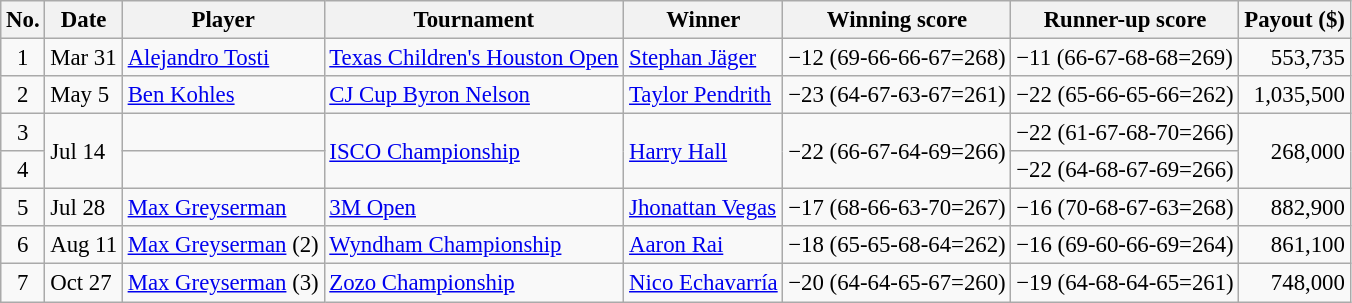<table class="wikitable" style="font-size:95%;">
<tr>
<th>No.</th>
<th>Date</th>
<th>Player</th>
<th>Tournament</th>
<th>Winner</th>
<th>Winning score</th>
<th>Runner-up score</th>
<th>Payout ($)</th>
</tr>
<tr>
<td align=center>1</td>
<td>Mar 31</td>
<td> <a href='#'>Alejandro Tosti</a></td>
<td><a href='#'>Texas Children's Houston Open</a></td>
<td> <a href='#'>Stephan Jäger</a></td>
<td>−12 (69-66-66-67=268)</td>
<td>−11 (66-67-68-68=269)</td>
<td align=right>553,735</td>
</tr>
<tr>
<td align=center>2</td>
<td>May 5</td>
<td> <a href='#'>Ben Kohles</a></td>
<td><a href='#'>CJ Cup Byron Nelson</a></td>
<td> <a href='#'>Taylor Pendrith</a></td>
<td>−23 (64-67-63-67=261)</td>
<td>−22 (65-66-65-66=262)</td>
<td align=right>1,035,500</td>
</tr>
<tr>
<td align=center>3</td>
<td rowspan="2">Jul 14</td>
<td> </td>
<td rowspan="2"><a href='#'>ISCO Championship</a></td>
<td rowspan="2"> <a href='#'>Harry Hall</a></td>
<td rowspan="2">−22 (66-67-64-69=266)</td>
<td>−22 (61-67-68-70=266)</td>
<td rowspan="2" align="right">268,000</td>
</tr>
<tr>
<td align=center>4</td>
<td> </td>
<td>−22 (64-68-67-69=266)</td>
</tr>
<tr>
<td align=center>5</td>
<td>Jul 28</td>
<td> <a href='#'>Max Greyserman</a></td>
<td><a href='#'>3M Open</a></td>
<td> <a href='#'>Jhonattan Vegas</a></td>
<td>−17 (68-66-63-70=267)</td>
<td>−16 (70-68-67-63=268)</td>
<td align=right>882,900</td>
</tr>
<tr>
<td align=center>6</td>
<td>Aug 11</td>
<td> <a href='#'>Max Greyserman</a> (2)</td>
<td><a href='#'>Wyndham Championship</a></td>
<td> <a href='#'>Aaron Rai</a></td>
<td>−18 (65-65-68-64=262)</td>
<td>−16 (69-60-66-69=264)</td>
<td align=right>861,100</td>
</tr>
<tr>
<td align=center>7</td>
<td>Oct 27</td>
<td> <a href='#'>Max Greyserman</a> (3)</td>
<td><a href='#'>Zozo Championship</a></td>
<td> <a href='#'>Nico Echavarría</a></td>
<td>−20 (64-64-65-67=260)</td>
<td>−19 (64-68-64-65=261)</td>
<td align=right>748,000</td>
</tr>
</table>
